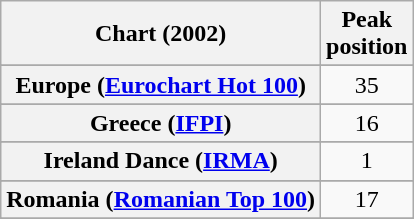<table class="wikitable sortable plainrowheaders" style="text-align:center">
<tr>
<th>Chart (2002)</th>
<th>Peak<br>position</th>
</tr>
<tr>
</tr>
<tr>
</tr>
<tr>
</tr>
<tr>
<th scope="row">Europe (<a href='#'>Eurochart Hot 100</a>)</th>
<td>35</td>
</tr>
<tr>
</tr>
<tr>
<th scope="row">Greece (<a href='#'>IFPI</a>)</th>
<td>16</td>
</tr>
<tr>
</tr>
<tr>
</tr>
<tr>
</tr>
<tr>
<th scope="row">Ireland Dance (<a href='#'>IRMA</a>)</th>
<td>1</td>
</tr>
<tr>
</tr>
<tr>
</tr>
<tr>
</tr>
<tr>
<th scope="row">Romania (<a href='#'>Romanian Top 100</a>)</th>
<td>17</td>
</tr>
<tr>
</tr>
<tr>
</tr>
<tr>
</tr>
<tr>
</tr>
<tr>
</tr>
<tr>
</tr>
</table>
